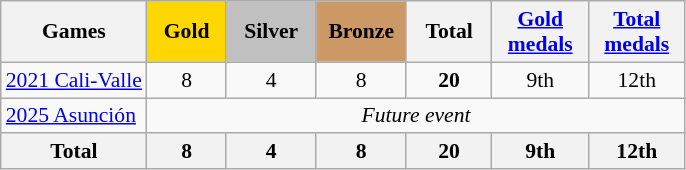<table class="wikitable" style="text-align:center; font-size:90%;">
<tr>
<th>Games</th>
<td style="background:gold; width:3.2em; font-weight:bold;">Gold</td>
<td style="background:silver; width:3.7em; font-weight:bold;">Silver</td>
<td style="background:#c96; width:3.7em; font-weight:bold;">Bronze</td>
<th style="width:3.5em; font-weight:bold;">Total</th>
<th style="width:4em; font-weight:bold;"><a href='#'>Gold medals</a></th>
<th style="width:4em; font-weight:bold;"><a href='#'>Total medals</a></th>
</tr>
<tr>
<td align=left> <a href='#'>2021 Cali-Valle</a></td>
<td>8</td>
<td>4</td>
<td>8</td>
<td><strong>20</strong></td>
<td>9th</td>
<td>12th</td>
</tr>
<tr>
<td align=left> <a href='#'>2025 Asunción</a></td>
<td colspan="6"><em>Future event</em></td>
</tr>
<tr>
<th>Total</th>
<th>8</th>
<th>4</th>
<th>8</th>
<th>20</th>
<th>9th</th>
<th>12th</th>
</tr>
</table>
